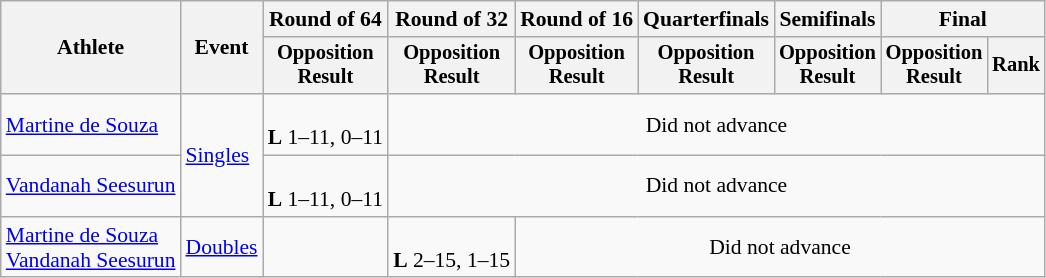<table class="wikitable" style="font-size:90%">
<tr>
<th rowspan="2">Athlete</th>
<th rowspan="2">Event</th>
<th>Round of 64</th>
<th>Round of 32</th>
<th>Round of 16</th>
<th>Quarterfinals</th>
<th>Semifinals</th>
<th colspan=2>Final</th>
</tr>
<tr style="font-size:95%">
<th>Opposition<br>Result</th>
<th>Opposition<br>Result</th>
<th>Opposition<br>Result</th>
<th>Opposition<br>Result</th>
<th>Opposition<br>Result</th>
<th>Opposition<br>Result</th>
<th>Rank</th>
</tr>
<tr align=center>
<td align=left><a href='#'>Martine de Souza</a></td>
<td align=left rowspan=2><a href='#'>Singles</a></td>
<td><br><strong>L</strong> 1–11, 0–11</td>
<td colspan=6>Did not advance</td>
</tr>
<tr align=center>
<td align=left><a href='#'>Vandanah Seesurun</a></td>
<td><br><strong>L</strong> 1–11, 0–11</td>
<td colspan=6>Did not advance</td>
</tr>
<tr align=center>
<td align=left><a href='#'>Martine de Souza</a><br><a href='#'>Vandanah Seesurun</a></td>
<td align=left><a href='#'>Doubles</a></td>
<td></td>
<td><br><strong>L</strong> 2–15, 1–15</td>
<td colspan=5>Did not advance</td>
</tr>
</table>
